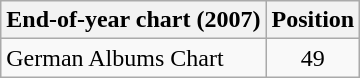<table class="wikitable sortable">
<tr>
<th>End-of-year chart (2007)</th>
<th style="text-align:center;">Position</th>
</tr>
<tr>
<td>German Albums Chart</td>
<td style="text-align:center;">49</td>
</tr>
</table>
